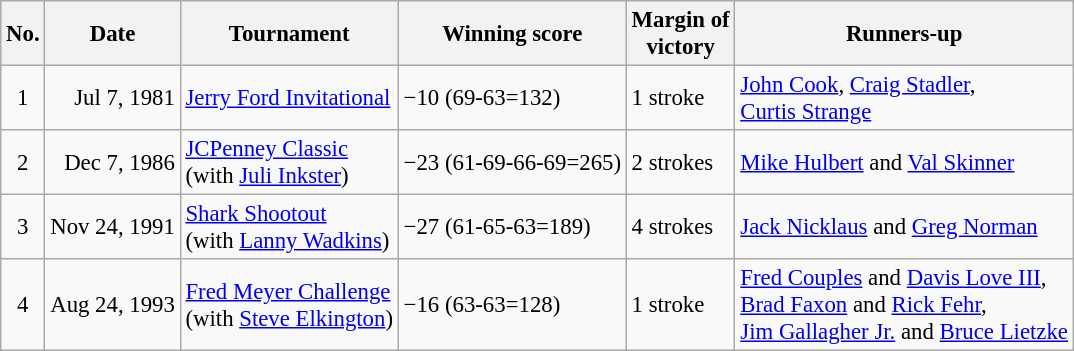<table class="wikitable" style="font-size:95%;">
<tr>
<th>No.</th>
<th>Date</th>
<th>Tournament</th>
<th>Winning score</th>
<th>Margin of<br>victory</th>
<th>Runners-up</th>
</tr>
<tr>
<td align=center>1</td>
<td align=right>Jul 7, 1981</td>
<td><a href='#'>Jerry Ford Invitational</a></td>
<td>−10 (69-63=132)</td>
<td>1 stroke</td>
<td> <a href='#'>John Cook</a>,  <a href='#'>Craig Stadler</a>,<br> <a href='#'>Curtis Strange</a></td>
</tr>
<tr>
<td align=center>2</td>
<td align=right>Dec 7, 1986</td>
<td><a href='#'>JCPenney Classic</a><br>(with  <a href='#'>Juli Inkster</a>)</td>
<td>−23 (61-69-66-69=265)</td>
<td>2 strokes</td>
<td> <a href='#'>Mike Hulbert</a> and  <a href='#'>Val Skinner</a></td>
</tr>
<tr>
<td align=center>3</td>
<td align=right>Nov 24, 1991</td>
<td><a href='#'>Shark Shootout</a><br>(with  <a href='#'>Lanny Wadkins</a>)</td>
<td>−27 (61-65-63=189)</td>
<td>4 strokes</td>
<td> <a href='#'>Jack Nicklaus</a> and  <a href='#'>Greg Norman</a></td>
</tr>
<tr>
<td align=center>4</td>
<td align=right>Aug 24, 1993</td>
<td><a href='#'>Fred Meyer Challenge</a><br>(with  <a href='#'>Steve Elkington</a>)</td>
<td>−16 (63-63=128)</td>
<td>1 stroke</td>
<td> <a href='#'>Fred Couples</a> and  <a href='#'>Davis Love III</a>,<br> <a href='#'>Brad Faxon</a> and  <a href='#'>Rick Fehr</a>,<br> <a href='#'>Jim Gallagher Jr.</a> and  <a href='#'>Bruce Lietzke</a></td>
</tr>
</table>
